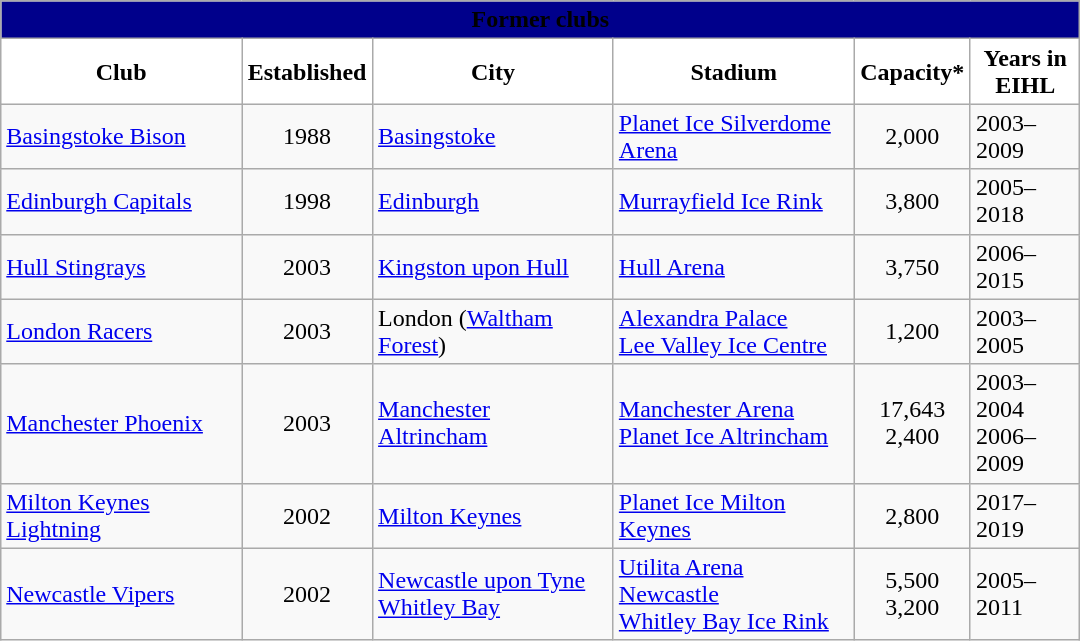<table class="wikitable" style="width: 57%">
<tr>
<td colspan="6" style="background:darkblue; text-align:center;"><strong><span>Former clubs</span></strong></td>
</tr>
<tr>
<th style="background:white; width:22%">Club</th>
<th style="background:white; width:8%">Established</th>
<th style="background:white; width:22%">City</th>
<th style="background:white; width:22%">Stadium</th>
<th style="background:white; width:8%">Capacity*</th>
<th style="background:white; width:10%">Years in EIHL</th>
</tr>
<tr>
<td><a href='#'>Basingstoke Bison</a></td>
<td align="center">1988</td>
<td><a href='#'>Basingstoke</a></td>
<td><a href='#'>Planet Ice Silverdome Arena</a></td>
<td align="center">2,000</td>
<td>2003–2009</td>
</tr>
<tr>
<td><a href='#'>Edinburgh Capitals</a></td>
<td align="center">1998</td>
<td><a href='#'>Edinburgh</a></td>
<td><a href='#'>Murrayfield Ice Rink</a></td>
<td align="center">3,800</td>
<td>2005–2018</td>
</tr>
<tr>
<td><a href='#'>Hull Stingrays</a></td>
<td align="center">2003</td>
<td><a href='#'>Kingston upon Hull</a></td>
<td><a href='#'>Hull Arena</a></td>
<td align="center">3,750</td>
<td>2006–2015</td>
</tr>
<tr>
<td><a href='#'>London Racers</a></td>
<td align="center">2003</td>
<td>London (<a href='#'>Waltham Forest</a>)</td>
<td><a href='#'>Alexandra Palace</a><br><a href='#'>Lee Valley Ice Centre</a></td>
<td align="center">1,200</td>
<td>2003–2005</td>
</tr>
<tr>
<td><a href='#'>Manchester Phoenix</a></td>
<td align="center">2003</td>
<td><a href='#'>Manchester</a><br><a href='#'>Altrincham</a></td>
<td><a href='#'>Manchester Arena</a><br><a href='#'>Planet Ice Altrincham</a></td>
<td align="center">17,643<br>2,400</td>
<td>2003–2004<br>2006–2009</td>
</tr>
<tr>
<td><a href='#'>Milton Keynes Lightning</a></td>
<td align="center">2002</td>
<td><a href='#'>Milton Keynes</a></td>
<td><a href='#'>Planet Ice Milton Keynes</a></td>
<td align="center">2,800</td>
<td>2017–2019</td>
</tr>
<tr>
<td><a href='#'>Newcastle Vipers</a></td>
<td align="center">2002</td>
<td><a href='#'>Newcastle upon Tyne</a><br><a href='#'>Whitley Bay</a></td>
<td><a href='#'>Utilita Arena Newcastle</a><br><a href='#'>Whitley Bay Ice Rink</a></td>
<td align="center">5,500<br>3,200</td>
<td>2005–2011</td>
</tr>
</table>
